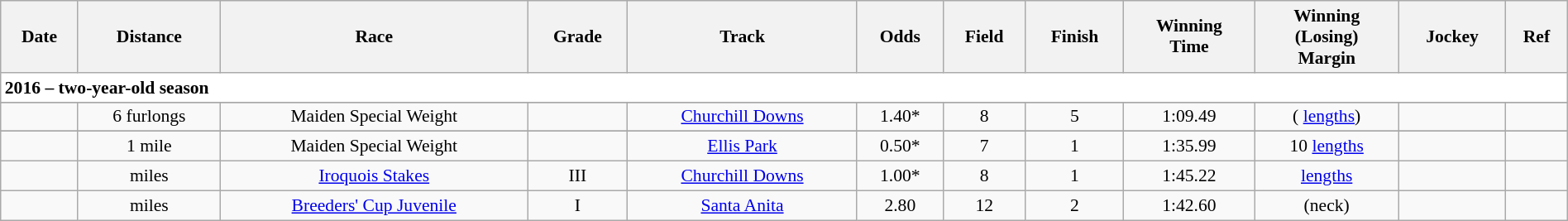<table class = "wikitable sortable" style="text-align:center; width:100%; font-size:90%">
<tr ,>
<th scope="col">Date</th>
<th scope="col">Distance</th>
<th scope="col">Race</th>
<th scope="col">Grade</th>
<th scope="col">Track</th>
<th scope="col">Odds</th>
<th scope="col">Field</th>
<th scope="col">Finish</th>
<th scope="col">Winning<br>Time</th>
<th scope="col">Winning<br>(Losing)<br>Margin</th>
<th scope="col">Jockey</th>
<th scope="col" class="unsortable">Ref</th>
</tr>
<tr style="background-color:white">
<td align="left" colspan=12><strong>2016 – two-year-old season</strong></td>
</tr>
<tr style="background-color:white">
</tr>
<tr>
<td></td>
<td> 6 furlongs</td>
<td>Maiden Special Weight</td>
<td></td>
<td><a href='#'>Churchill Downs</a></td>
<td> 1.40*</td>
<td>8</td>
<td>5</td>
<td>1:09.49</td>
<td>( <a href='#'>lengths</a>)</td>
<td></td>
<td></td>
</tr>
<tr style="background-color:white">
</tr>
<tr>
<td></td>
<td> 1 mile</td>
<td>Maiden Special Weight</td>
<td></td>
<td><a href='#'>Ellis Park</a></td>
<td> 0.50*</td>
<td>7</td>
<td>1</td>
<td>1:35.99</td>
<td> 10 <a href='#'>lengths</a></td>
<td></td>
<td></td>
</tr>
<tr>
<td></td>
<td>  miles</td>
<td><a href='#'>Iroquois Stakes</a></td>
<td> III</td>
<td><a href='#'>Churchill Downs</a></td>
<td> 1.00*</td>
<td>8</td>
<td>1</td>
<td>1:45.22</td>
<td>  <a href='#'>lengths</a></td>
<td></td>
<td></td>
</tr>
<tr>
<td></td>
<td>   miles</td>
<td><a href='#'>Breeders' Cup Juvenile</a></td>
<td>I</td>
<td><a href='#'>Santa Anita</a></td>
<td> 2.80</td>
<td>12</td>
<td>2</td>
<td>1:42.60</td>
<td> (neck)</td>
<td></td>
<td></td>
</tr>
</table>
